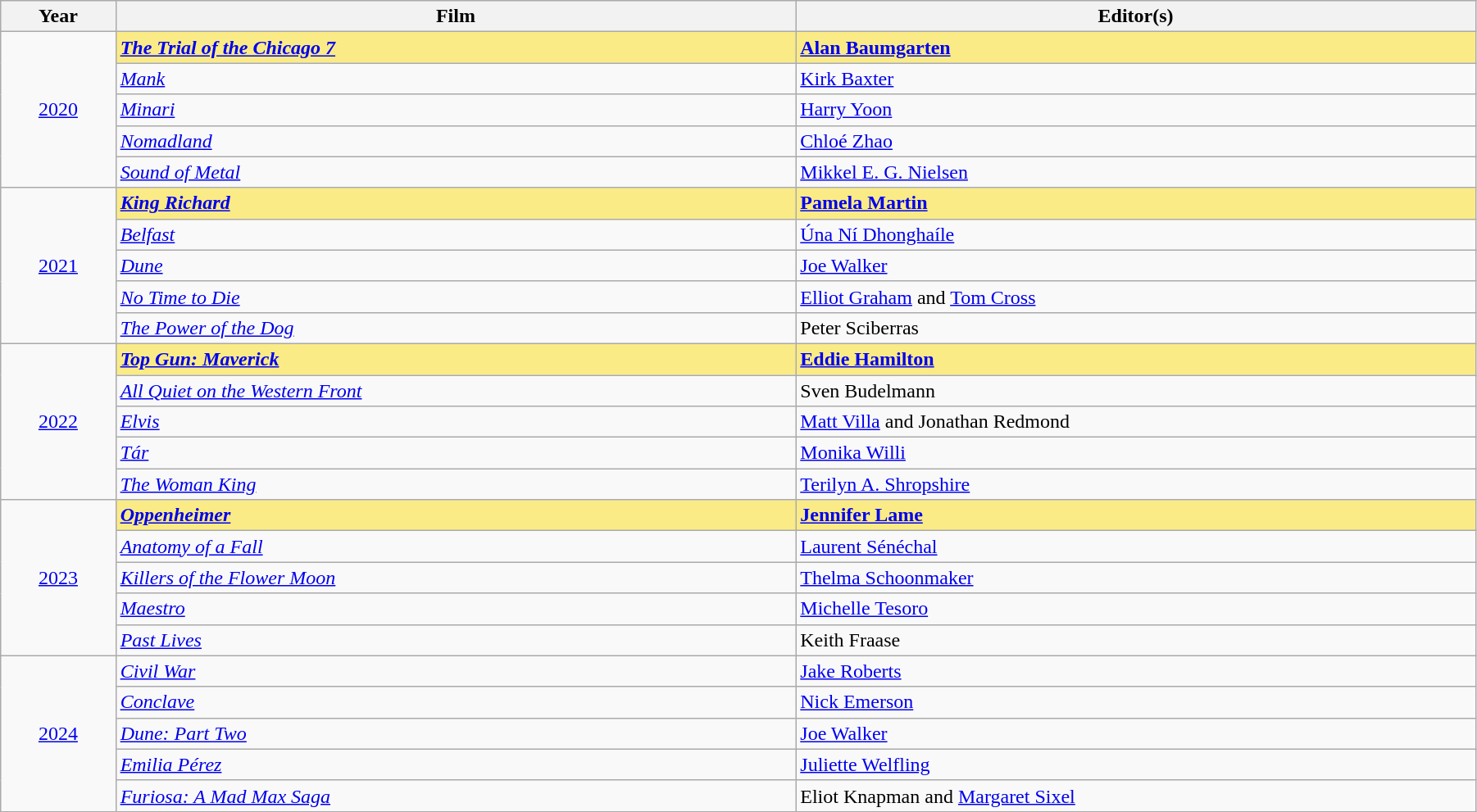<table class="wikitable" width="95%" cellpadding="5">
<tr>
<th width="70"><strong>Year</strong></th>
<th width="450"><strong>Film</strong></th>
<th width="450"><strong>Editor(s)</strong></th>
</tr>
<tr>
<td rowspan="5" style="text-align:center;"><a href='#'>2020</a><br></td>
<td style="background:#FAEB86;"><strong><em><a href='#'>The Trial of the Chicago 7</a></em></strong></td>
<td style="background:#FAEB86;"><strong><a href='#'>Alan Baumgarten</a></strong></td>
</tr>
<tr>
<td><em><a href='#'>Mank</a></em></td>
<td><a href='#'>Kirk Baxter</a></td>
</tr>
<tr>
<td><em><a href='#'>Minari</a></em></td>
<td><a href='#'>Harry Yoon</a></td>
</tr>
<tr>
<td><em><a href='#'>Nomadland</a></em></td>
<td><a href='#'>Chloé Zhao</a></td>
</tr>
<tr>
<td><em><a href='#'>Sound of Metal</a></em></td>
<td><a href='#'>Mikkel E. G. Nielsen</a></td>
</tr>
<tr>
<td rowspan="5" style="text-align:center;"><a href='#'>2021</a><br></td>
<td style="background:#FAEB86;"><strong><em><a href='#'>King Richard</a></em></strong></td>
<td style="background:#FAEB86;"><strong><a href='#'>Pamela Martin</a></strong></td>
</tr>
<tr>
<td><em><a href='#'>Belfast</a></em></td>
<td><a href='#'>Úna Ní Dhonghaíle</a></td>
</tr>
<tr>
<td><em><a href='#'>Dune</a></em></td>
<td><a href='#'>Joe Walker</a></td>
</tr>
<tr>
<td><em><a href='#'>No Time to Die</a></em></td>
<td><a href='#'>Elliot Graham</a> and <a href='#'>Tom Cross</a></td>
</tr>
<tr>
<td><em><a href='#'>The Power of the Dog</a></em></td>
<td>Peter Sciberras</td>
</tr>
<tr>
<td rowspan="5" style="text-align:center;"><a href='#'>2022</a><br></td>
<td style="background:#FAEB86;"><strong><em><a href='#'>Top Gun: Maverick</a></em></strong></td>
<td style="background:#FAEB86;"><strong><a href='#'>Eddie Hamilton</a></strong></td>
</tr>
<tr>
<td><em><a href='#'>All Quiet on the Western Front</a></em></td>
<td>Sven Budelmann</td>
</tr>
<tr>
<td><em><a href='#'>Elvis</a></em></td>
<td><a href='#'>Matt Villa</a> and Jonathan Redmond</td>
</tr>
<tr>
<td><em><a href='#'>Tár</a></em></td>
<td><a href='#'>Monika Willi</a></td>
</tr>
<tr>
<td><em><a href='#'>The Woman King</a></em></td>
<td><a href='#'>Terilyn A. Shropshire</a></td>
</tr>
<tr>
<td rowspan="5" style="text-align:center;"><a href='#'>2023</a><br></td>
<td style="background:#FAEB86;"><strong><em><a href='#'>Oppenheimer</a></em></strong></td>
<td style="background:#FAEB86;"><strong><a href='#'>Jennifer Lame</a></strong></td>
</tr>
<tr>
<td><em><a href='#'>Anatomy of a Fall</a></em></td>
<td><a href='#'>Laurent Sénéchal</a></td>
</tr>
<tr>
<td><em><a href='#'>Killers of the Flower Moon</a></em></td>
<td><a href='#'>Thelma Schoonmaker</a></td>
</tr>
<tr>
<td><em><a href='#'>Maestro</a></em></td>
<td><a href='#'>Michelle Tesoro</a></td>
</tr>
<tr>
<td><em><a href='#'>Past Lives</a></em></td>
<td>Keith Fraase</td>
</tr>
<tr>
<td rowspan="5" style="text-align:center;"><a href='#'>2024</a><br></td>
<td><em><a href='#'>Civil War</a></em></td>
<td><a href='#'>Jake Roberts</a></td>
</tr>
<tr>
<td><em><a href='#'>Conclave</a></em></td>
<td><a href='#'>Nick Emerson</a></td>
</tr>
<tr>
<td><em><a href='#'>Dune: Part Two</a></em></td>
<td><a href='#'>Joe Walker</a></td>
</tr>
<tr>
<td><em><a href='#'>Emilia Pérez</a></em></td>
<td><a href='#'>Juliette Welfling</a></td>
</tr>
<tr>
<td><em><a href='#'>Furiosa: A Mad Max Saga</a></em></td>
<td>Eliot Knapman and <a href='#'>Margaret Sixel</a></td>
</tr>
</table>
